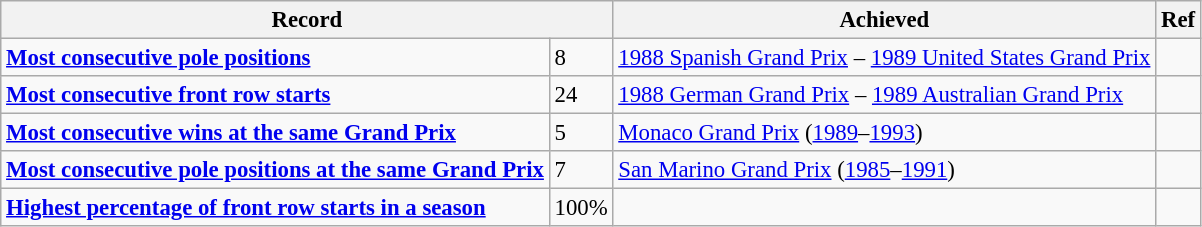<table class="wikitable" style="font-size:95%;">
<tr>
<th colspan=2>Record</th>
<th>Achieved</th>
<th>Ref</th>
</tr>
<tr>
<td><strong><a href='#'>Most consecutive pole positions</a></strong></td>
<td>8</td>
<td><a href='#'>1988 Spanish Grand Prix</a> – <a href='#'>1989 United States Grand Prix</a></td>
<td></td>
</tr>
<tr>
<td><strong><a href='#'>Most consecutive front row starts</a></strong></td>
<td>24</td>
<td><a href='#'>1988 German Grand Prix</a> – <a href='#'>1989 Australian Grand Prix</a></td>
<td></td>
</tr>
<tr>
<td><strong><a href='#'>Most consecutive wins at the same Grand Prix</a></strong></td>
<td>5</td>
<td><a href='#'>Monaco Grand Prix</a> (<a href='#'>1989</a>–<a href='#'>1993</a>)</td>
<td></td>
</tr>
<tr>
<td><strong><a href='#'>Most consecutive pole positions at the same Grand Prix</a></strong></td>
<td>7</td>
<td><a href='#'>San Marino Grand Prix</a> (<a href='#'>1985</a>–<a href='#'>1991</a>)</td>
<td></td>
</tr>
<tr>
<td><strong><a href='#'>Highest percentage of front row starts in a season</a></strong></td>
<td>100%</td>
<td></td>
<td></td>
</tr>
</table>
